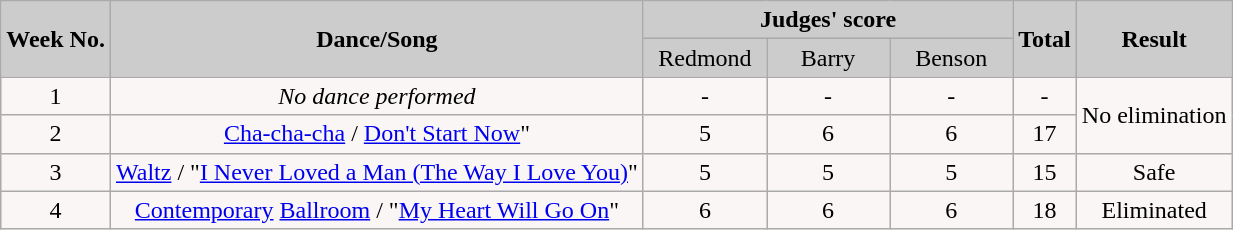<table class="wikitable collapsible">
<tr>
<th rowspan="2" style="background:#ccc; text-align:Center;"><strong>Week No.</strong></th>
<th rowspan="2" style="background:#ccc; text-align:Center;"><strong>Dance/Song</strong></th>
<th colspan="3" style="background:#ccc; text-align:Center;"><strong>Judges' score</strong></th>
<th rowspan="2" style="background:#ccc; text-align:Center;"><strong>Total</strong></th>
<th rowspan="2" style="background:#ccc; text-align:Center;"><strong>Result</strong></th>
</tr>
<tr style="text-align:center; background:#ccc;">
<td style="width:10%; ">Redmond</td>
<td style="width:10%; ">Barry</td>
<td style="width:10%; ">Benson</td>
</tr>
<tr style="text-align:center; background:#faf6f6;">
<td>1</td>
<td><em>No dance performed</em></td>
<td>-</td>
<td>-</td>
<td>-</td>
<td>-</td>
<td rowspan="2">No elimination</td>
</tr>
<tr style="text-align:center; background:#faf6f6;">
<td>2</td>
<td><a href='#'>Cha-cha-cha</a> / <a href='#'>Don't Start Now</a>"</td>
<td>5</td>
<td>6</td>
<td>6</td>
<td>17</td>
</tr>
<tr style="text-align:center; background:#faf6f6;">
<td>3</td>
<td><a href='#'>Waltz</a> / "<a href='#'>I Never Loved a Man (The Way I Love You)</a>"</td>
<td>5</td>
<td>5</td>
<td>5</td>
<td>15</td>
<td>Safe</td>
</tr>
<tr style="text-align:center; background:#faf6f6;">
<td>4</td>
<td><a href='#'>Contemporary</a> <a href='#'>Ballroom</a> / "<a href='#'>My Heart Will Go On</a>"</td>
<td>6</td>
<td>6</td>
<td>6</td>
<td>18</td>
<td>Eliminated</td>
</tr>
</table>
